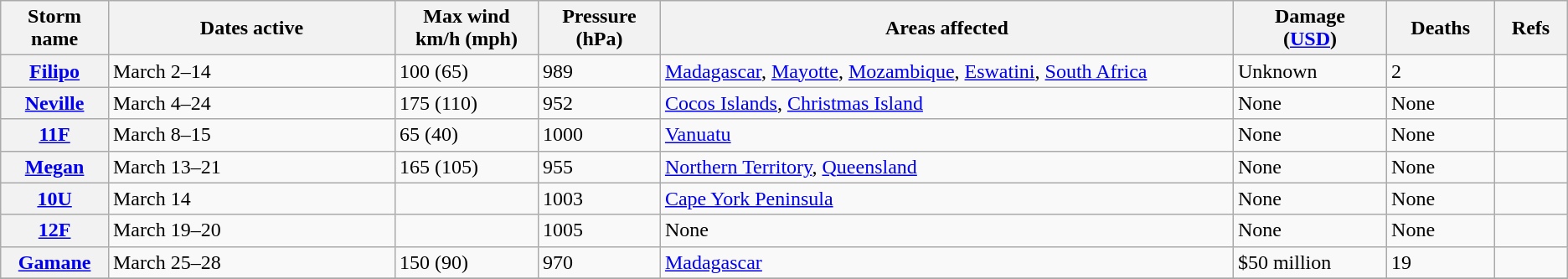<table class="wikitable">
<tr>
<th width="2%">Storm name</th>
<th width="10%">Dates active</th>
<th width="5%">Max wind<br>km/h (mph)</th>
<th width="3%">Pressure<br>(hPa)</th>
<th width="20%">Areas affected</th>
<th width="5%">Damage<br>(<a href='#'>USD</a>)</th>
<th width="3%">Deaths</th>
<th width="2%">Refs</th>
</tr>
<tr>
<th><a href='#'>Filipo</a></th>
<td>March 2–14</td>
<td>100 (65)</td>
<td>989</td>
<td><a href='#'>Madagascar</a>, <a href='#'>Mayotte</a>, <a href='#'>Mozambique</a>, <a href='#'>Eswatini</a>, <a href='#'>South Africa</a></td>
<td>Unknown</td>
<td>2</td>
<td></td>
</tr>
<tr>
<th><a href='#'>Neville</a></th>
<td>March 4–24</td>
<td>175 (110)</td>
<td>952</td>
<td><a href='#'>Cocos Islands</a>, <a href='#'>Christmas Island</a></td>
<td>None</td>
<td>None</td>
<td></td>
</tr>
<tr>
<th><a href='#'>11F</a></th>
<td>March 8–15</td>
<td>65 (40)</td>
<td>1000</td>
<td><a href='#'>Vanuatu</a></td>
<td>None</td>
<td>None</td>
<td></td>
</tr>
<tr>
<th><a href='#'>Megan</a></th>
<td>March 13–21</td>
<td>165 (105)</td>
<td>955</td>
<td><a href='#'>Northern Territory</a>, <a href='#'>Queensland</a></td>
<td>None</td>
<td>None</td>
<td></td>
</tr>
<tr>
<th><a href='#'>10U</a></th>
<td>March 14</td>
<td></td>
<td>1003</td>
<td><a href='#'>Cape York Peninsula</a></td>
<td>None</td>
<td>None</td>
<td></td>
</tr>
<tr>
<th><a href='#'>12F</a></th>
<td>March 19–20</td>
<td></td>
<td>1005</td>
<td>None</td>
<td>None</td>
<td>None</td>
<td></td>
</tr>
<tr>
<th><a href='#'>Gamane</a></th>
<td>March 25–28</td>
<td>150 (90)</td>
<td>970</td>
<td><a href='#'>Madagascar</a></td>
<td>$50 million</td>
<td>19</td>
<td></td>
</tr>
<tr>
</tr>
</table>
